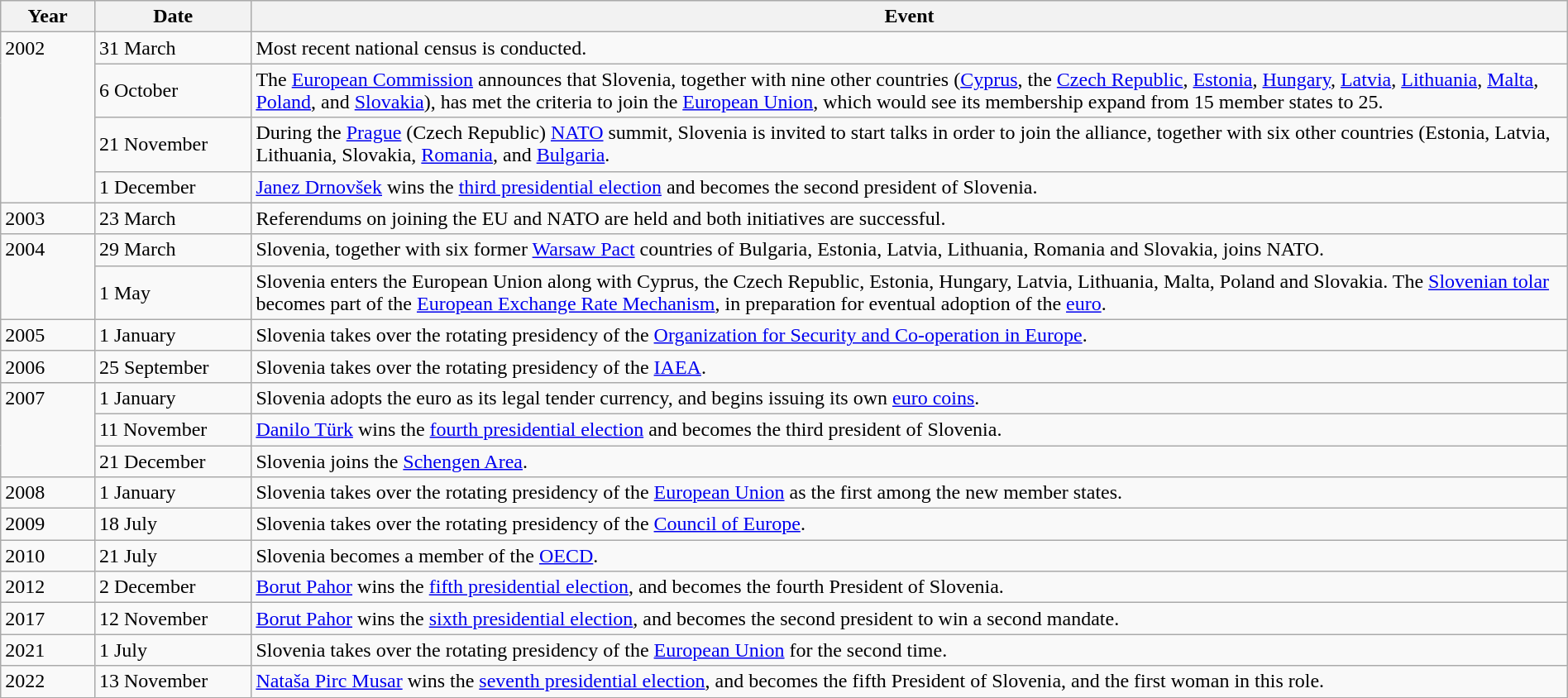<table class="wikitable" width="100%">
<tr>
<th style="width:6%">Year</th>
<th style="width:10%">Date</th>
<th>Event</th>
</tr>
<tr>
<td rowspan="4" valign="top">2002</td>
<td>31 March</td>
<td>Most recent national census is conducted.</td>
</tr>
<tr>
<td>6 October</td>
<td>The <a href='#'>European Commission</a> announces that Slovenia, together with nine other countries (<a href='#'>Cyprus</a>, the <a href='#'>Czech Republic</a>, <a href='#'>Estonia</a>, <a href='#'>Hungary</a>, <a href='#'>Latvia</a>, <a href='#'>Lithuania</a>, <a href='#'>Malta</a>, <a href='#'>Poland</a>, and <a href='#'>Slovakia</a>), has met the criteria to join the <a href='#'>European Union</a>, which would see its membership expand from 15 member states to 25.</td>
</tr>
<tr>
<td>21 November</td>
<td>During the <a href='#'>Prague</a> (Czech Republic) <a href='#'>NATO</a> summit, Slovenia is invited to start talks in order to join the alliance, together with six other countries (Estonia, Latvia, Lithuania, Slovakia, <a href='#'>Romania</a>, and <a href='#'>Bulgaria</a>.</td>
</tr>
<tr>
<td>1 December</td>
<td><a href='#'>Janez Drnovšek</a> wins the <a href='#'>third presidential election</a> and becomes the second president of Slovenia.</td>
</tr>
<tr>
<td>2003</td>
<td>23 March</td>
<td>Referendums on joining the EU and NATO are held and both initiatives are successful.</td>
</tr>
<tr>
<td rowspan="2" valign="top">2004</td>
<td>29 March</td>
<td>Slovenia, together with six former <a href='#'>Warsaw Pact</a> countries of Bulgaria, Estonia, Latvia, Lithuania, Romania and Slovakia, joins NATO.</td>
</tr>
<tr>
<td>1 May</td>
<td>Slovenia enters the European Union along with Cyprus, the Czech Republic, Estonia, Hungary, Latvia, Lithuania, Malta, Poland and Slovakia. The <a href='#'>Slovenian tolar</a> becomes part of the <a href='#'>European Exchange Rate Mechanism</a>, in preparation for eventual adoption of the <a href='#'>euro</a>.</td>
</tr>
<tr>
<td>2005</td>
<td>1 January</td>
<td>Slovenia takes over the rotating presidency of the <a href='#'>Organization for Security and Co-operation in Europe</a>.</td>
</tr>
<tr>
<td>2006</td>
<td>25 September</td>
<td>Slovenia takes over the rotating presidency of the <a href='#'>IAEA</a>.</td>
</tr>
<tr>
<td rowspan="3" valign="top">2007</td>
<td>1 January</td>
<td>Slovenia adopts the euro as its legal tender currency, and begins issuing its own <a href='#'>euro coins</a>.</td>
</tr>
<tr>
<td>11 November</td>
<td><a href='#'>Danilo Türk</a> wins the <a href='#'>fourth presidential election</a> and becomes the third president of Slovenia.</td>
</tr>
<tr>
<td>21 December</td>
<td>Slovenia joins the <a href='#'>Schengen Area</a>.</td>
</tr>
<tr>
<td>2008</td>
<td>1 January</td>
<td>Slovenia takes over the rotating presidency of the <a href='#'>European Union</a> as the first among the new member states.</td>
</tr>
<tr>
<td>2009</td>
<td>18 July</td>
<td>Slovenia takes over the rotating presidency of the <a href='#'>Council of Europe</a>.</td>
</tr>
<tr>
<td>2010</td>
<td>21 July</td>
<td>Slovenia becomes a member of the <a href='#'>OECD</a>.</td>
</tr>
<tr>
<td>2012</td>
<td>2 December</td>
<td><a href='#'>Borut Pahor</a> wins the <a href='#'>fifth presidential election</a>, and becomes the fourth President of Slovenia.</td>
</tr>
<tr>
<td>2017</td>
<td>12 November</td>
<td><a href='#'>Borut Pahor</a> wins the <a href='#'>sixth presidential election</a>, and becomes the second president to win a second mandate.</td>
</tr>
<tr>
<td>2021</td>
<td>1 July</td>
<td>Slovenia takes over the rotating presidency of the <a href='#'>European Union</a> for the second time.</td>
</tr>
<tr>
<td>2022</td>
<td>13 November</td>
<td><a href='#'>Nataša Pirc Musar</a> wins the <a href='#'>seventh presidential election</a>, and becomes the fifth President of Slovenia, and the first woman in this role.</td>
</tr>
</table>
